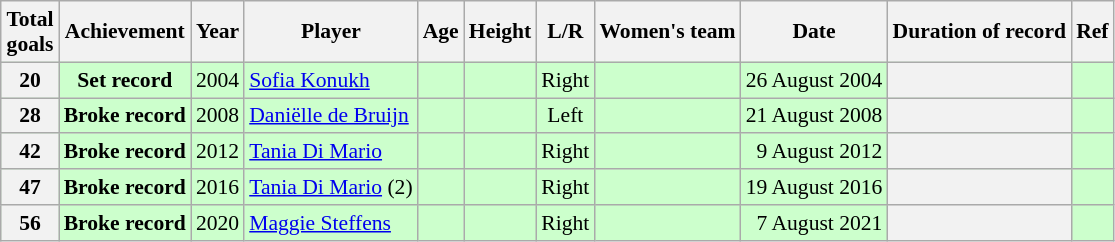<table class="wikitable" style="text-align: center; font-size: 90%; margin-left: 1em;">
<tr>
<th>Total<br>goals</th>
<th>Achievement</th>
<th>Year</th>
<th>Player</th>
<th>Age</th>
<th>Height</th>
<th>L/R</th>
<th>Women's team</th>
<th>Date</th>
<th>Duration of record</th>
<th>Ref</th>
</tr>
<tr style="background-color: #ccffcc;">
<td style="background-color: #f2f2f2;"><strong>20</strong></td>
<td><strong>Set record</strong></td>
<td>2004</td>
<td style="text-align: left;" data-sort-value="Konukh, Sofia"><a href='#'>Sofia Konukh</a></td>
<td></td>
<td></td>
<td>Right</td>
<td style="text-align: left;"></td>
<td style="text-align: right;">26 August 2004</td>
<td style="background-color: #f2f2f2; text-align: left;"></td>
<td></td>
</tr>
<tr style="background-color: #ccffcc;">
<td style="background-color: #f2f2f2;"><strong>28</strong></td>
<td><strong>Broke record</strong></td>
<td>2008</td>
<td style="text-align: left;" data-sort-value="Bruijn, Daniëlle De"><a href='#'>Daniëlle de Bruijn</a></td>
<td></td>
<td></td>
<td>Left</td>
<td style="text-align: left;"></td>
<td style="text-align: right;">21 August 2008</td>
<td style="background-color: #f2f2f2; text-align: left;"></td>
<td></td>
</tr>
<tr style="background-color: #ccffcc;">
<td style="background-color: #f2f2f2;"><strong>42</strong></td>
<td><strong>Broke record</strong></td>
<td>2012</td>
<td style="text-align: left;" data-sort-value="Di Mario, Tania"><a href='#'>Tania Di Mario</a></td>
<td></td>
<td></td>
<td>Right</td>
<td style="text-align: left;"></td>
<td style="text-align: right;">9 August 2012</td>
<td style="background-color: #f2f2f2; text-align: left;"></td>
<td></td>
</tr>
<tr style="background-color: #ccffcc;">
<td style="background-color: #f2f2f2;"><strong>47</strong></td>
<td><strong>Broke record</strong></td>
<td>2016</td>
<td style="text-align: left;" data-sort-value="Di Mario, Tania"><a href='#'>Tania Di Mario</a> (2)</td>
<td></td>
<td></td>
<td>Right</td>
<td style="text-align: left;"></td>
<td style="text-align: right;">19 August 2016</td>
<td style="background-color: #f2f2f2; text-align: left;"></td>
<td></td>
</tr>
<tr style="background-color: #ccffcc;">
<td style="background-color: #f2f2f2;"><strong>56</strong></td>
<td><strong>Broke record</strong></td>
<td>2020</td>
<td style="text-align: left;" data-sort-value="Steffens, Maggie"><a href='#'>Maggie Steffens</a></td>
<td></td>
<td></td>
<td>Right</td>
<td style="text-align: left;"></td>
<td style="text-align: right;">7 August 2021</td>
<td style="background-color: #f2f2f2; text-align: left;"></td>
<td></td>
</tr>
</table>
